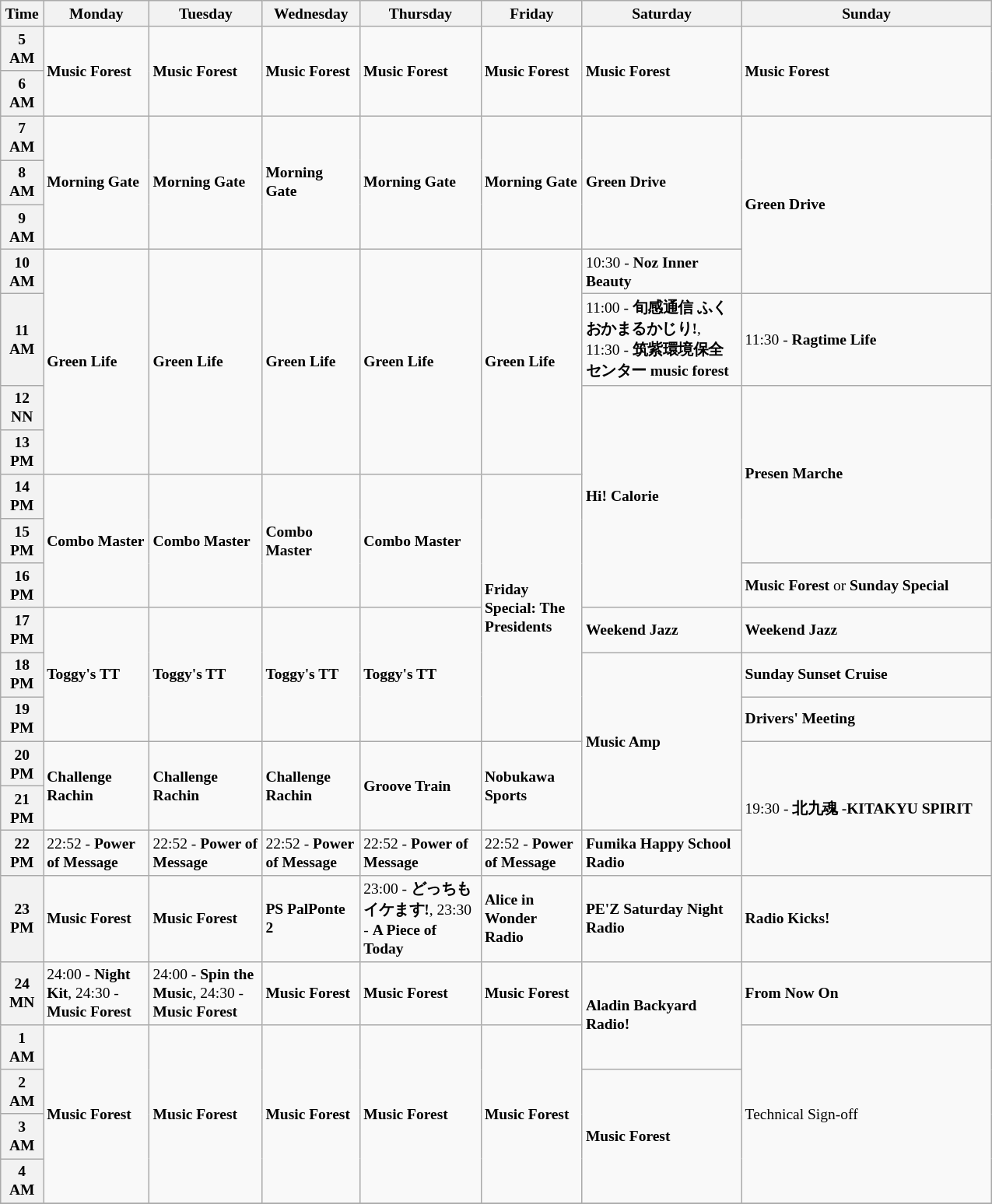<table class="wikitable" width=850 style="font-size:small;">
<tr>
<th>Time</th>
<th>Monday</th>
<th>Tuesday</th>
<th>Wednesday</th>
<th>Thursday</th>
<th>Friday</th>
<th>Saturday</th>
<th width="208">Sunday</th>
</tr>
<tr>
<th>5 AM</th>
<td rowspan="2"><strong>Music Forest</strong></td>
<td rowspan="2"><strong>Music Forest</strong></td>
<td rowspan="2"><strong>Music Forest</strong></td>
<td rowspan="2"><strong>Music Forest</strong></td>
<td rowspan="2"><strong>Music Forest</strong></td>
<td rowspan="2"><strong>Music Forest</strong></td>
<td rowspan="2"><strong>Music Forest</strong></td>
</tr>
<tr>
<th>6 AM</th>
</tr>
<tr>
<th>7 AM</th>
<td rowspan="3"><strong>Morning Gate</strong></td>
<td rowspan="3"><strong>Morning Gate</strong></td>
<td rowspan="3"><strong>Morning Gate</strong></td>
<td rowspan="3"><strong>Morning Gate</strong></td>
<td rowspan="3"><strong>Morning Gate</strong></td>
<td rowspan="3"><strong>Green Drive</strong></td>
<td rowspan="4"><strong>Green Drive</strong></td>
</tr>
<tr>
<th>8 AM</th>
</tr>
<tr>
<th>9 AM</th>
</tr>
<tr>
<th>10 AM</th>
<td rowspan="4"><strong>Green Life</strong></td>
<td rowspan="4"><strong>Green Life</strong></td>
<td rowspan="4"><strong>Green Life</strong></td>
<td rowspan="4"><strong>Green Life</strong></td>
<td rowspan="4"><strong>Green Life</strong></td>
<td>10:30 - <strong>Noz Inner Beauty</strong></td>
</tr>
<tr>
<th>11 AM</th>
<td>11:00 - <strong> 旬感通信 ふくおかまるかじり!</strong>, 11:30 - <strong>筑紫環境保全センター music forest</strong></td>
<td>11:30 - <strong>Ragtime Life</strong></td>
</tr>
<tr>
<th>12 NN</th>
<td rowspan="5"><strong>Hi! Calorie</strong></td>
<td rowspan="4"><strong>Presen Marche</strong></td>
</tr>
<tr>
<th>13 PM</th>
</tr>
<tr>
<th>14 PM</th>
<td rowspan="3"><strong>Combo Master</strong></td>
<td rowspan="3"><strong>Combo Master</strong></td>
<td rowspan="3"><strong>Combo Master</strong></td>
<td rowspan="3"><strong>Combo Master</strong></td>
<td rowspan="6"><strong>Friday Special: The Presidents</strong></td>
</tr>
<tr>
<th>15 PM</th>
</tr>
<tr>
<th>16 PM</th>
<td><strong>Music Forest</strong> or <strong>Sunday Special</strong></td>
</tr>
<tr>
<th>17 PM</th>
<td rowspan="3"><strong>Toggy's TT</strong></td>
<td rowspan="3"><strong>Toggy's TT</strong></td>
<td rowspan="3"><strong>Toggy's TT</strong></td>
<td rowspan="3"><strong>Toggy's TT</strong></td>
<td><strong>Weekend Jazz</strong></td>
<td><strong>Weekend Jazz</strong></td>
</tr>
<tr>
<th>18 PM</th>
<td rowspan="4"><strong>Music Amp</strong></td>
<td><strong>Sunday Sunset Cruise</strong></td>
</tr>
<tr>
<th>19 PM</th>
<td><strong>Drivers' Meeting</strong></td>
</tr>
<tr>
<th>20 PM</th>
<td rowspan="2"><strong>Challenge Rachin</strong></td>
<td rowspan="2"><strong>Challenge Rachin</strong></td>
<td rowspan="2"><strong>Challenge Rachin</strong></td>
<td rowspan="2"><strong>Groove Train</strong></td>
<td rowspan="2"><strong>Nobukawa Sports</strong></td>
<td rowspan="3">19:30 - <strong>北九魂 -KITAKYU SPIRIT</strong></td>
</tr>
<tr>
<th>21 PM</th>
</tr>
<tr>
<th>22 PM</th>
<td>22:52 - <strong>Power of Message</strong></td>
<td>22:52 - <strong>Power of Message</strong></td>
<td>22:52 - <strong>Power of Message</strong></td>
<td>22:52 - <strong>Power of Message</strong></td>
<td>22:52 - <strong>Power of Message</strong></td>
<td><strong>Fumika Happy School Radio</strong></td>
</tr>
<tr>
<th>23 PM</th>
<td><strong>Music Forest</strong></td>
<td><strong>Music Forest</strong></td>
<td><strong>PS PalPonte 2</strong></td>
<td>23:00 - <strong>どっちもイケます!</strong>, 23:30 - <strong>A Piece of Today</strong></td>
<td><strong>Alice in Wonder Radio</strong></td>
<td><strong>PE'Z Saturday Night Radio</strong></td>
<td><strong>Radio Kicks!</strong></td>
</tr>
<tr>
<th>24 MN</th>
<td>24:00 - <strong>Night Kit</strong>, 24:30 - <strong>Music Forest</strong></td>
<td>24:00 - <strong>Spin the Music</strong>, 24:30 - <strong>Music Forest</strong></td>
<td><strong>Music Forest</strong></td>
<td><strong>Music Forest</strong></td>
<td><strong>Music Forest</strong></td>
<td rowspan="2"><strong>Aladin Backyard Radio!</strong></td>
<td><strong>From Now On</strong></td>
</tr>
<tr>
<th>1 AM</th>
<td rowspan="4"><strong>Music Forest</strong></td>
<td rowspan="4"><strong>Music Forest</strong></td>
<td rowspan="4"><strong>Music Forest</strong></td>
<td rowspan="4"><strong>Music Forest</strong></td>
<td rowspan="4"><strong>Music Forest</strong></td>
<td rowspan="4">Technical Sign-off</td>
</tr>
<tr>
<th>2 AM</th>
<td rowspan="3"><strong>Music Forest</strong></td>
</tr>
<tr>
<th>3 AM</th>
</tr>
<tr>
<th>4 AM</th>
</tr>
<tr>
</tr>
</table>
